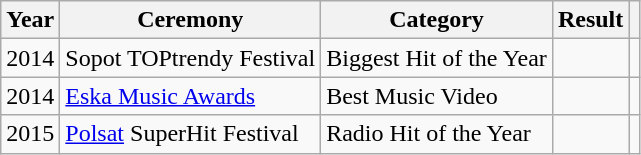<table class="wikitable">
<tr>
<th scope="col">Year</th>
<th scope="col">Ceremony</th>
<th scope="col">Category</th>
<th scope="col">Result</th>
<th scope="col"></th>
</tr>
<tr>
<td>2014</td>
<td>Sopot TOPtrendy Festival</td>
<td>Biggest Hit of the Year</td>
<td></td>
<td align="center"></td>
</tr>
<tr>
<td>2014</td>
<td><a href='#'>Eska Music Awards</a></td>
<td>Best Music Video</td>
<td></td>
<td align="center"></td>
</tr>
<tr>
<td>2015</td>
<td><a href='#'>Polsat</a> SuperHit Festival</td>
<td>Radio Hit of the Year</td>
<td></td>
<td align="center"></td>
</tr>
</table>
